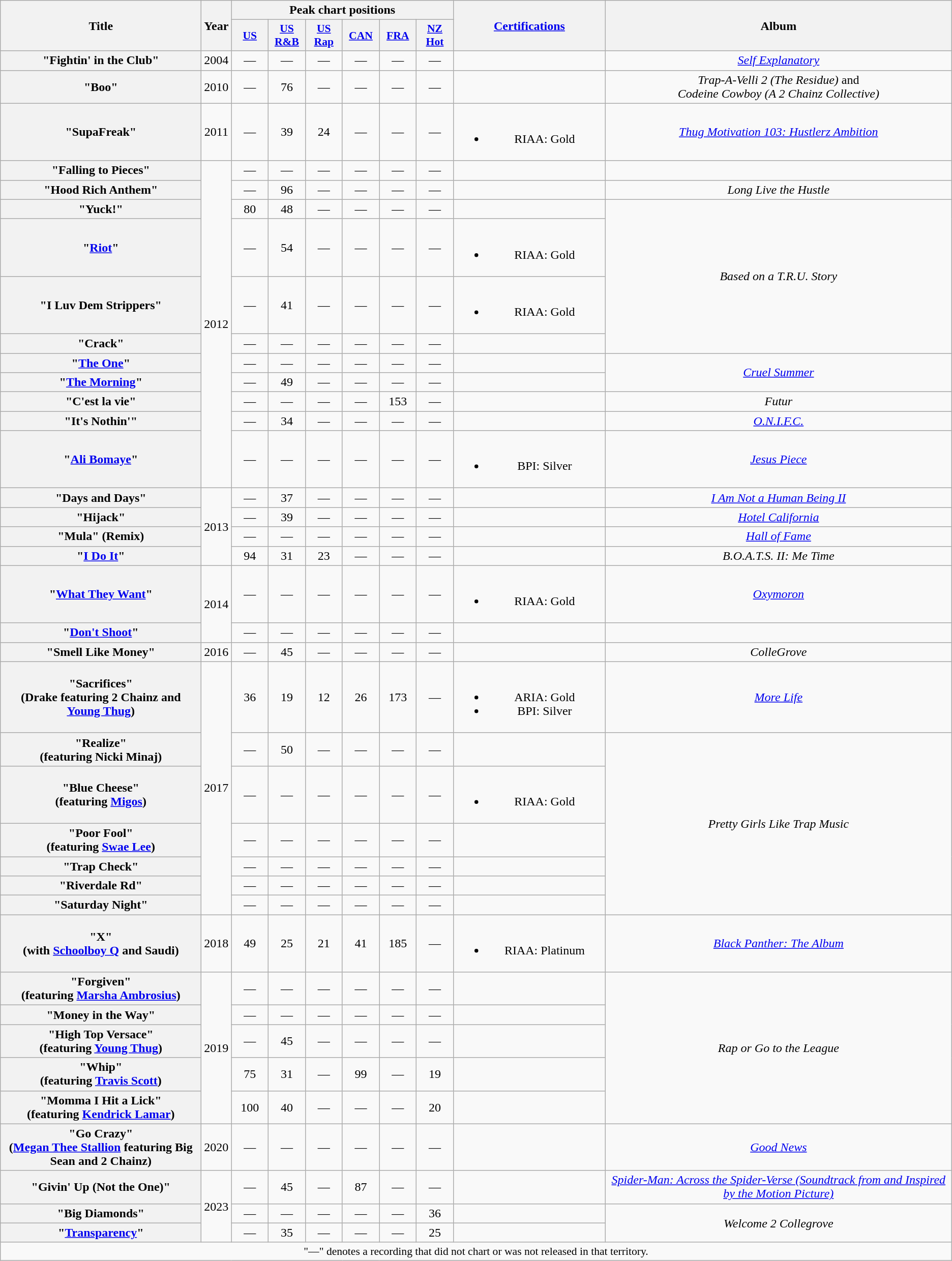<table class="wikitable plainrowheaders" style="text-align:center;">
<tr>
<th scope="col" rowspan="2" style="width:16em;">Title</th>
<th scope="col" rowspan="2" style="width:1em;">Year</th>
<th scope="col" colspan="6">Peak chart positions</th>
<th scope="col" rowspan="2" style="width:12em;"><a href='#'>Certifications</a></th>
<th scope="col" rowspan="2">Album</th>
</tr>
<tr>
<th scope="col" style="width:2.9em;font-size:90%;"><a href='#'>US</a><br></th>
<th scope="col" style="width:2.9em;font-size:90%;"><a href='#'>US<br>R&B</a><br></th>
<th scope="col" style="width:2.9em;font-size:90%;"><a href='#'>US<br>Rap</a><br></th>
<th scope="col" style="width:2.9em;font-size:90%;"><a href='#'>CAN</a><br></th>
<th scope="col" style="width:2.9em;font-size:90%;"><a href='#'>FRA</a><br></th>
<th scope="col" style="width:2.9em;font-size:90%;"><a href='#'>NZ<br>Hot</a><br></th>
</tr>
<tr>
<th scope="row">"Fightin' in the Club"<br></th>
<td>2004</td>
<td>—</td>
<td>—</td>
<td>—</td>
<td>—</td>
<td>—</td>
<td>—</td>
<td></td>
<td><em><a href='#'>Self Explanatory</a></em></td>
</tr>
<tr>
<th scope="row">"Boo"<br></th>
<td>2010</td>
<td>—</td>
<td>76</td>
<td>—</td>
<td>—</td>
<td>—</td>
<td>—</td>
<td></td>
<td><em>Trap-A-Velli 2 (The Residue)</em> and<br><em>Codeine Cowboy (A 2 Chainz Collective)</em></td>
</tr>
<tr>
<th scope="row">"SupaFreak"<br></th>
<td>2011</td>
<td>—</td>
<td>39</td>
<td>24</td>
<td>—</td>
<td>—</td>
<td>—</td>
<td><br><ul><li>RIAA: Gold</li></ul></td>
<td><em><a href='#'>Thug Motivation 103: Hustlerz Ambition</a></em></td>
</tr>
<tr>
<th scope="row">"Falling to Pieces"<br></th>
<td rowspan="11">2012</td>
<td>—</td>
<td>—</td>
<td>—</td>
<td>—</td>
<td>—</td>
<td>—</td>
<td></td>
<td></td>
</tr>
<tr>
<th scope="row">"Hood Rich Anthem"<br></th>
<td>—</td>
<td>96</td>
<td>—</td>
<td>—</td>
<td>—</td>
<td>—</td>
<td></td>
<td><em>Long Live the Hustle</em></td>
</tr>
<tr>
<th scope="row">"Yuck!"<br></th>
<td>80</td>
<td>48</td>
<td>—</td>
<td>—</td>
<td>—</td>
<td>—</td>
<td></td>
<td rowspan="4"><em>Based on a T.R.U. Story</em></td>
</tr>
<tr>
<th scope="row">"<a href='#'>Riot</a>"</th>
<td>—</td>
<td>54</td>
<td>—</td>
<td>—</td>
<td>—</td>
<td>—</td>
<td><br><ul><li>RIAA: Gold</li></ul></td>
</tr>
<tr>
<th scope="row">"I Luv Dem Strippers"<br></th>
<td>—</td>
<td>41</td>
<td>—</td>
<td>—</td>
<td>—</td>
<td>—</td>
<td><br><ul><li>RIAA: Gold</li></ul></td>
</tr>
<tr>
<th scope="row">"Crack"</th>
<td>—</td>
<td>—</td>
<td>—</td>
<td>—</td>
<td>—</td>
<td>—</td>
<td></td>
</tr>
<tr>
<th scope="row">"<a href='#'>The One</a>"<br></th>
<td>—</td>
<td>—</td>
<td>—</td>
<td>—</td>
<td>—</td>
<td>—</td>
<td></td>
<td rowspan="2"><em><a href='#'>Cruel Summer</a></em></td>
</tr>
<tr>
<th scope="row">"<a href='#'>The Morning</a>"<br></th>
<td>—</td>
<td>49</td>
<td>—</td>
<td>—</td>
<td>—</td>
<td>—</td>
<td></td>
</tr>
<tr>
<th scope="row">"C'est la vie"<br></th>
<td>—</td>
<td>—</td>
<td>—</td>
<td>—</td>
<td>153</td>
<td>—</td>
<td></td>
<td><em>Futur</em></td>
</tr>
<tr>
<th scope="row">"It's Nothin'"<br></th>
<td>—</td>
<td>34</td>
<td>—</td>
<td>—</td>
<td>—</td>
<td>—</td>
<td></td>
<td><em><a href='#'>O.N.I.F.C.</a></em></td>
</tr>
<tr>
<th scope="row">"<a href='#'>Ali Bomaye</a>"<br></th>
<td>—</td>
<td>—</td>
<td>—</td>
<td>—</td>
<td>—</td>
<td>—</td>
<td><br><ul><li>BPI: Silver</li></ul></td>
<td><em><a href='#'>Jesus Piece</a></em></td>
</tr>
<tr>
<th scope="row">"Days and Days"<br></th>
<td rowspan="4">2013</td>
<td>—</td>
<td>37</td>
<td>—</td>
<td>—</td>
<td>—</td>
<td>—</td>
<td></td>
<td><em><a href='#'>I Am Not a Human Being II</a></em></td>
</tr>
<tr>
<th scope="row">"Hijack"<br></th>
<td>—</td>
<td>39</td>
<td>—</td>
<td>—</td>
<td>—</td>
<td>—</td>
<td></td>
<td><em><a href='#'>Hotel California</a></em></td>
</tr>
<tr>
<th scope="row">"Mula" (Remix)<br></th>
<td>—</td>
<td>—</td>
<td>—</td>
<td>—</td>
<td>—</td>
<td>—</td>
<td></td>
<td><em><a href='#'>Hall of Fame</a></em></td>
</tr>
<tr>
<th scope="row">"<a href='#'>I Do It</a>"<br></th>
<td>94</td>
<td>31</td>
<td>23</td>
<td>—</td>
<td>—</td>
<td>—</td>
<td></td>
<td><em>B.O.A.T.S. II: Me Time</em></td>
</tr>
<tr>
<th scope="row">"<a href='#'>What They Want</a>"<br></th>
<td rowspan="2">2014</td>
<td>—</td>
<td>—</td>
<td>—</td>
<td>—</td>
<td>—</td>
<td>—</td>
<td><br><ul><li>RIAA: Gold</li></ul></td>
<td><em><a href='#'>Oxymoron</a></em></td>
</tr>
<tr>
<th scope="row">"<a href='#'>Don't Shoot</a>"<br></th>
<td>—</td>
<td>—</td>
<td>—</td>
<td>—</td>
<td>—</td>
<td>—</td>
<td></td>
<td></td>
</tr>
<tr>
<th scope="row">"Smell Like Money"<br></th>
<td>2016</td>
<td>—</td>
<td>45</td>
<td>—</td>
<td>—</td>
<td>—</td>
<td>—</td>
<td></td>
<td><em>ColleGrove</em></td>
</tr>
<tr>
<th scope="row">"Sacrifices"<br><span>(Drake featuring 2 Chainz and <a href='#'>Young Thug</a>)</span></th>
<td rowspan="7">2017</td>
<td>36</td>
<td>19</td>
<td>12</td>
<td>26</td>
<td>173</td>
<td>—</td>
<td><br><ul><li>ARIA: Gold</li><li>BPI: Silver</li></ul></td>
<td><em><a href='#'>More Life</a></em></td>
</tr>
<tr>
<th scope="row">"Realize"<br><span>(featuring Nicki Minaj)</span></th>
<td>—</td>
<td>50</td>
<td>—</td>
<td>—</td>
<td>—</td>
<td>—</td>
<td></td>
<td rowspan="6"><em>Pretty Girls Like Trap Music</em></td>
</tr>
<tr>
<th scope="row">"Blue Cheese"<br><span>(featuring <a href='#'>Migos</a>)</span></th>
<td>—</td>
<td>—</td>
<td>—</td>
<td>—</td>
<td>—</td>
<td>—</td>
<td><br><ul><li>RIAA: Gold</li></ul></td>
</tr>
<tr>
<th scope="row">"Poor Fool"<br><span>(featuring <a href='#'>Swae Lee</a>)</span></th>
<td>—</td>
<td>—</td>
<td>—</td>
<td>—</td>
<td>—</td>
<td>—</td>
<td></td>
</tr>
<tr>
<th scope="row">"Trap Check"</th>
<td>—</td>
<td>—</td>
<td>—</td>
<td>—</td>
<td>—</td>
<td>—</td>
<td></td>
</tr>
<tr>
<th scope="row">"Riverdale Rd"</th>
<td>—</td>
<td>—</td>
<td>—</td>
<td>—</td>
<td>—</td>
<td>—</td>
<td></td>
</tr>
<tr>
<th scope="row">"Saturday Night"</th>
<td>—</td>
<td>—</td>
<td>—</td>
<td>—</td>
<td>—</td>
<td>—</td>
<td></td>
</tr>
<tr>
<th scope="row">"X"<br><span>(with <a href='#'>Schoolboy Q</a> and Saudi)</span></th>
<td>2018</td>
<td>49</td>
<td>25</td>
<td>21</td>
<td>41</td>
<td>185</td>
<td>—</td>
<td><br><ul><li>RIAA: Platinum</li></ul></td>
<td><em><a href='#'>Black Panther: The Album</a></em></td>
</tr>
<tr>
<th scope="row">"Forgiven"<br><span>(featuring <a href='#'>Marsha Ambrosius</a>)</span></th>
<td rowspan="5">2019</td>
<td>—</td>
<td>—</td>
<td>—</td>
<td>—</td>
<td>—</td>
<td>—</td>
<td></td>
<td rowspan="5"><em>Rap or Go to the League</em></td>
</tr>
<tr>
<th scope="row">"Money in the Way"</th>
<td>—</td>
<td>—</td>
<td>—</td>
<td>—</td>
<td>—</td>
<td>—</td>
<td></td>
</tr>
<tr>
<th scope="row">"High Top Versace"<br><span>(featuring <a href='#'>Young Thug</a>)</span></th>
<td>—</td>
<td>45</td>
<td>—</td>
<td>—</td>
<td>—</td>
<td>—</td>
<td></td>
</tr>
<tr>
<th scope="row">"Whip"<br><span>(featuring <a href='#'>Travis Scott</a>)</span></th>
<td>75</td>
<td>31</td>
<td>—</td>
<td>99</td>
<td>—</td>
<td>19</td>
<td></td>
</tr>
<tr>
<th scope="row">"Momma I Hit a Lick"<br><span>(featuring <a href='#'>Kendrick Lamar</a>)</span></th>
<td>100</td>
<td>40</td>
<td>—</td>
<td>—</td>
<td>—</td>
<td>20</td>
<td></td>
</tr>
<tr>
<th scope="row">"Go Crazy"<br><span>(<a href='#'>Megan Thee Stallion</a> featuring Big Sean and 2 Chainz)</span></th>
<td>2020</td>
<td>—</td>
<td>—</td>
<td>—</td>
<td>—</td>
<td>—</td>
<td>—</td>
<td></td>
<td><em><a href='#'>Good News</a></em></td>
</tr>
<tr>
<th scope="row">"Givin' Up (Not the One)"<br></th>
<td rowspan="3">2023</td>
<td>—</td>
<td>45</td>
<td>—</td>
<td>87</td>
<td>—</td>
<td>—</td>
<td></td>
<td><em><a href='#'>Spider-Man: Across the Spider-Verse (Soundtrack from and Inspired by the Motion Picture)</a></em></td>
</tr>
<tr>
<th scope="row">"Big Diamonds"<br></th>
<td>—</td>
<td>—</td>
<td>—</td>
<td>—</td>
<td>—</td>
<td>36</td>
<td></td>
<td rowspan="2"><em>Welcome 2 Collegrove</em></td>
</tr>
<tr>
<th scope="row">"<a href='#'>Transparency</a>"<br></th>
<td>—</td>
<td>35</td>
<td>—</td>
<td>—</td>
<td>—</td>
<td>25</td>
<td></td>
</tr>
<tr>
<td colspan="11" style="font-size:90%">"—" denotes a recording that did not chart or was not released in that territory.</td>
</tr>
</table>
